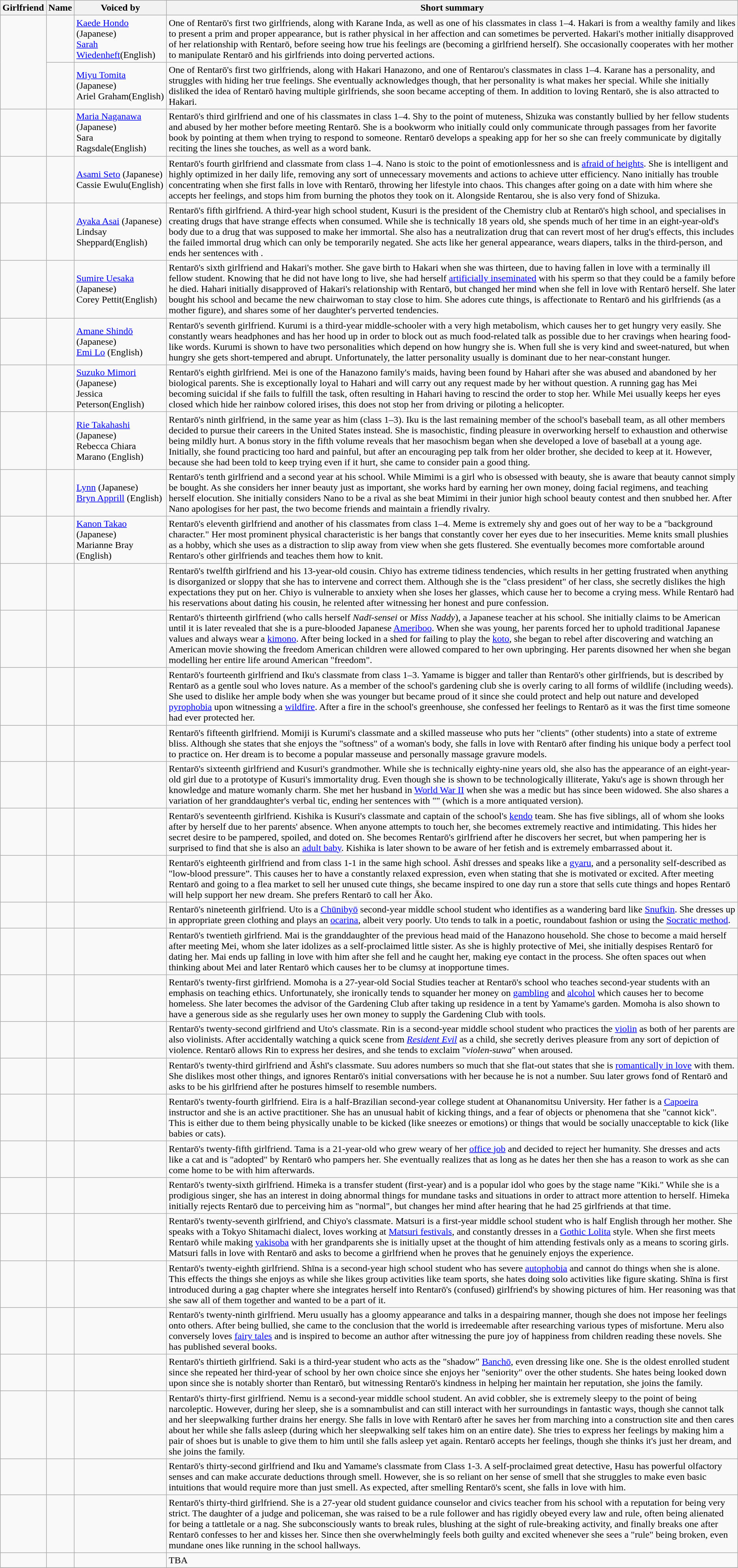<table class="wikitable sortable">
<tr>
<th>Girlfriend</th>
<th>Name</th>
<th class="unsortable">Voiced by</th>
<th class="unsortable">Short summary</th>
</tr>
<tr>
<td rowspan="2"></td>
<td></td>
<td><a href='#'>Kaede Hondo</a> (Japanese)<br><a href='#'>Sarah Wiedenheft</a>(English)</td>
<td>One of Rentarō's first two girlfriends, along with Karane Inda, as well as one of his classmates in class 1–4. Hakari is from a wealthy family and likes to present a prim and proper appearance, but is rather physical in her affection and can sometimes be perverted. Hakari's mother initially disapproved of her relationship with Rentarō, before seeing how true his feelings are (becoming a girlfriend herself). She occasionally cooperates with her mother to manipulate Rentarō and his girlfriends into doing perverted actions.</td>
</tr>
<tr>
<td></td>
<td><a href='#'>Miyu Tomita</a> (Japanese)<br>Ariel Graham(English)</td>
<td>One of Rentarō's first two girlfriends, along with Hakari Hanazono, and one of Rentarou's classmates in class 1–4. Karane has a  personality, and struggles with hiding her true feelings. She eventually acknowledges though, that her personality is what makes her special. While she initially disliked the idea of Rentarō having multiple girlfriends, she soon became accepting of them. In addition to loving Rentarō, she is also attracted to Hakari.</td>
</tr>
<tr>
<td></td>
<td></td>
<td><a href='#'>Maria Naganawa</a> (Japanese)<br>Sara Ragsdale(English)</td>
<td>Rentarō's third girlfriend and one of his classmates in class 1–4. Shy to the point of muteness, Shizuka was constantly bullied by her fellow students and abused by her mother before meeting Rentarō. She is a bookworm who initially could only communicate through passages from her favorite book by pointing at them when trying to respond to someone. Rentarō develops a speaking app for her so she can freely communicate by digitally reciting the lines she touches, as well as a word bank.</td>
</tr>
<tr>
<td></td>
<td></td>
<td><a href='#'>Asami Seto</a> (Japanese)<br>Cassie Ewulu(English)</td>
<td>Rentarō's fourth girlfriend and classmate from class 1–4. Nano is stoic to the point of emotionlessness and is <a href='#'>afraid of heights</a>. She is intelligent and highly optimized in her daily life, removing any sort of unnecessary movements and actions to achieve utter efficiency. Nano initially has trouble concentrating when she first falls in love with Rentarō, throwing her lifestyle into chaos. This changes after going on a date with him where she accepts her feelings, and stops him from burning the photos they took on it. Alongside Rentarou, she is also very fond of Shizuka.</td>
</tr>
<tr>
<td></td>
<td></td>
<td><a href='#'>Ayaka Asai</a> (Japanese)<br>Lindsay Sheppard(English)</td>
<td>Rentarō's fifth girlfriend. A third-year high school student, Kusuri is the president of the Chemistry club at Rentarō's high school, and specialises in creating drugs that have strange effects when consumed. While she is technically 18 years old, she spends much of her time in an eight-year-old's body due to a drug that was supposed to make her immortal. She also has a neutralization drug that can revert most of her drug's effects, this includes the failed immortal drug which can only be temporarily negated. She acts like her general appearance, wears diapers, talks in the third-person, and ends her sentences with .</td>
</tr>
<tr>
<td></td>
<td></td>
<td><a href='#'>Sumire Uesaka</a> (Japanese)<br>Corey Pettit(English)</td>
<td>Rentarō's sixth girlfriend and Hakari's mother. She gave birth to Hakari when she was thirteen, due to having fallen in love with a terminally ill fellow student. Knowing that he did not have long to live, she had herself <a href='#'>artificially inseminated</a> with his sperm so that they could be a family before he died. Hahari initially disapproved of Hakari's relationship with Rentarō, but changed her mind when she fell in love with Rentarō herself. She later bought his school and became the new chairwoman to stay close to him. She adores cute things, is affectionate to Rentarō and his girlfriends (as a mother figure), and shares some of her daughter's perverted tendencies.</td>
</tr>
<tr>
<td></td>
<td></td>
<td><a href='#'>Amane Shindō</a> (Japanese)<br><a href='#'>Emi Lo</a> (English)</td>
<td>Rentarō's seventh girlfriend. Kurumi is a third-year middle-schooler with a very high metabolism, which causes her to get hungry very easily. She constantly wears headphones and has her hood up in order to block out as much food-related talk as possible due to her cravings when hearing food-like words. Kurumi is shown to have two personalities which depend on how hungry she is. When full she is very kind and sweet-natured, but when hungry she gets short-tempered and abrupt. Unfortunately, the latter personality usually is dominant due to her near-constant hunger.</td>
</tr>
<tr>
<td></td>
<td></td>
<td><a href='#'>Suzuko Mimori</a> (Japanese)<br>Jessica Peterson(English)</td>
<td>Rentarō's eighth girlfriend. Mei is one of the Hanazono family's maids, having been found by Hahari after she was abused and abandoned by her biological parents. She is exceptionally loyal to Hahari and will carry out any request made by her without question. A running gag has Mei becoming suicidal if she fails to fulfill the task, often resulting in Hahari having to rescind the order to stop her. While Mei usually keeps her eyes closed which hide her rainbow colored irises, this does not stop her from driving or piloting a helicopter.</td>
</tr>
<tr>
<td></td>
<td></td>
<td><a href='#'>Rie Takahashi</a> (Japanese)<br>Rebecca Chiara Marano (English)</td>
<td>Rentarō's ninth girlfriend, in the same year as him (class 1–3). Iku is the last remaining member of the school's baseball team, as all other members decided to pursue their careers in the United States instead. She is masochistic, finding pleasure in overworking herself to exhaustion and otherwise being mildly hurt. A bonus story in the fifth volume reveals that her masochism began when she developed a love of baseball at a young age. Initially, she found practicing too hard and painful, but after an encouraging pep talk from her older brother, she decided to keep at it. However, because she had been told to keep trying even if it hurt, she came to consider pain a good thing.</td>
</tr>
<tr>
<td></td>
<td></td>
<td><a href='#'>Lynn</a> (Japanese)<br><a href='#'>Bryn Apprill</a> (English)</td>
<td>Rentarō's tenth girlfriend and a second year at his school. While Mimimi is a girl who is obsessed with beauty, she is aware that beauty cannot simply be bought. As she considers her inner beauty just as important, she works hard by earning her own money, doing facial regimens, and teaching herself elocution. She initially considers Nano to be a rival as she beat Mimimi in their junior high school beauty contest and then snubbed her. After Nano apologises for her past, the two become friends and maintain a friendly rivalry.</td>
</tr>
<tr>
<td></td>
<td></td>
<td><a href='#'>Kanon Takao</a> (Japanese)<br>Marianne Bray (English)</td>
<td>Rentarō's eleventh girlfriend and another of his classmates from class 1–4. Meme is extremely shy and goes out of her way to be a "background character." Her most prominent physical characteristic is her bangs that constantly cover her eyes due to her insecurities. Meme knits small plushies as a hobby, which she uses as a distraction to slip away from view when she gets flustered. She eventually becomes more comfortable around Rentaro's other girlfriends and teaches them how to knit.</td>
</tr>
<tr>
<td></td>
<td></td>
<td></td>
<td>Rentarō's twelfth girlfriend and his 13-year-old cousin. Chiyo has extreme tidiness tendencies, which results in her getting frustrated when anything is disorganized or sloppy that she has to intervene and correct them. Although she is the "class president" of her class, she secretly dislikes the high expectations they put on her. Chiyo is vulnerable to anxiety when she loses her glasses, which cause her to become a crying mess. While Rentarō had his reservations about dating his cousin, he relented after witnessing her honest and pure confession.</td>
</tr>
<tr>
<td></td>
<td></td>
<td></td>
<td>Rentarō's thirteenth girlfriend (who calls herself <em>Nadī-sensei</em> or <em>Miss Naddy</em>), a Japanese teacher at his school. She initially claims to be American until it is later revealed that she is a pure-blooded Japanese <a href='#'>Ameriboo</a>. When she was young, her parents forced her to uphold traditional Japanese values and always wear a <a href='#'>kimono</a>. After being locked in a shed for failing to play the <a href='#'>koto</a>, she began to rebel after discovering and watching an American movie showing the freedom American children were allowed compared to her own upbringing. Her parents disowned her when she began modelling her entire life around American "freedom".</td>
</tr>
<tr>
<td></td>
<td></td>
<td></td>
<td>Rentarō's fourteenth girlfriend and Iku's classmate from class 1–3. Yamame is bigger and taller than Rentarō's other girlfriends, but is described by Rentarō as a gentle soul who loves nature. As a member of the school's gardening club she is overly caring to all forms of wildlife (including weeds). She used to dislike her ample body when she was younger but became proud of it since she could protect and help out nature and developed <a href='#'>pyrophobia</a> upon witnessing a <a href='#'>wildfire</a>. After a fire in the school's greenhouse, she confessed her feelings to Rentarō as it was the first time someone had ever protected her.</td>
</tr>
<tr>
<td></td>
<td></td>
<td></td>
<td>Rentarō's fifteenth girlfriend. Momiji is Kurumi's classmate and a skilled masseuse who puts her "clients" (other students) into a state of extreme bliss. Although she states that she enjoys the "softness" of a woman's body, she falls in love with Rentarō after finding his unique body a perfect tool to practice on. Her dream is to become a popular masseuse and personally massage gravure models.</td>
</tr>
<tr>
<td></td>
<td></td>
<td></td>
<td>Rentarō's sixteenth girlfriend and Kusuri's grandmother. While she is technically eighty-nine years old, she also has the appearance of an eight-year-old girl due to a prototype of Kusuri's immortality drug. Even though she is shown to be technologically illiterate, Yaku's age is shown through her knowledge and mature womanly charm. She met her husband in <a href='#'>World War II</a> when she was a medic but has since been widowed. She also shares a variation of her granddaughter's verbal tic, ending her sentences with "" (which is a more antiquated version).</td>
</tr>
<tr>
<td></td>
<td></td>
<td></td>
<td>Rentarō's seventeenth girlfriend. Kishika is Kusuri's classmate and captain of the school's <a href='#'>kendo</a> team. She has five siblings, all of whom she looks after by herself due to her parents' absence. When anyone attempts to touch her, she becomes extremely reactive and intimidating. This hides her secret desire to be pampered, spoiled, and doted on. She becomes Rentarō's girlfriend after he discovers her secret, but when pampering her is surprised to find that she is also an <a href='#'>adult baby</a>. Kishika is later shown to be aware of her fetish and is extremely embarrassed about it.</td>
</tr>
<tr>
<td></td>
<td></td>
<td></td>
<td>Rentarō's eighteenth girlfriend and from class 1-1 in the same high school. Āshī dresses and speaks like a <a href='#'>gyaru</a>, and a personality self-described as "low-blood pressure”. This causes her to have a constantly relaxed expression, even when stating that she is motivated or excited. After meeting Rentarō and going to a flea market to sell her unused cute things, she became inspired to one day run a store that sells cute things and hopes Rentarō will help support her new dream. She prefers Rentarō to call her Āko.</td>
</tr>
<tr>
<td></td>
<td></td>
<td></td>
<td>Rentarō's nineteenth girlfriend. Uto is a <a href='#'>Chūnibyō</a> second-year middle school student who identifies as a wandering bard like <a href='#'>Snufkin</a>. She dresses up in appropriate green clothing and plays an <a href='#'>ocarina</a>, albeit very poorly. Uto tends to talk in a poetic, roundabout fashion or using the <a href='#'>Socratic method</a>.</td>
</tr>
<tr>
<td></td>
<td></td>
<td></td>
<td>Rentarō's twentieth girlfriend. Mai is the granddaughter of the previous head maid of the Hanazono household. She chose to become a maid herself after meeting Mei, whom she later idolizes as a self-proclaimed little sister. As she is highly protective of Mei, she initially despises Rentarō for dating her. Mai ends up falling in love with him after she fell and he caught her, making eye contact in the process. She often spaces out when thinking about Mei and later Rentarō which causes her to be clumsy at inopportune times.</td>
</tr>
<tr>
<td></td>
<td></td>
<td></td>
<td>Rentarō's twenty-first girlfriend. Momoha is a 27-year-old Social Studies teacher at Rentarō's school who teaches second-year students with an emphasis on teaching ethics. Unfortunately, she ironically tends to squander her money on <a href='#'>gambling</a> and <a href='#'>alcohol</a> which causes her to become homeless. She later becomes the advisor of the Gardening Club after taking up residence in a tent by Yamame's garden. Momoha is also shown to have a generous side as she regularly uses her own money to supply the Gardening Club with tools.</td>
</tr>
<tr>
<td></td>
<td></td>
<td></td>
<td>Rentarō's twenty-second girlfriend and Uto's classmate. Rin is a second-year middle school student who practices the <a href='#'>violin</a> as both of her parents are also violinists. After accidentally watching a quick scene from <em><a href='#'>Resident Evil</a></em> as a child, she secretly derives pleasure from any sort of depiction of violence. Rentarō allows Rin to express her desires, and she tends to exclaim "<em>violen-suwa</em>" when aroused.</td>
</tr>
<tr>
<td></td>
<td></td>
<td></td>
<td>Rentarō's twenty-third girlfriend and Āshī's classmate. Suu adores numbers so much that she flat-out states that she is <a href='#'>romantically in love</a> with them. She dislikes most other things, and ignores Rentarō's initial conversations with her because he is not a number. Suu later grows fond of Rentarō and asks to be his girlfriend after he postures himself to resemble numbers.</td>
</tr>
<tr>
<td></td>
<td></td>
<td></td>
<td>Rentarō's twenty-fourth girlfriend. Eira is a half-Brazilian second-year college student at Ohananomitsu University. Her father is a <a href='#'>Capoeira</a> instructor and she is an active practitioner. She has an unusual habit of kicking things, and a fear of objects or phenomena that she "cannot kick". This is either due to them being physically unable to be kicked (like sneezes or emotions) or things that would be socially unacceptable to kick (like babies or cats).</td>
</tr>
<tr>
<td></td>
<td></td>
<td></td>
<td>Rentarō's twenty-fifth girlfriend. Tama is a 21-year-old who grew weary of her <a href='#'>office job</a> and decided to reject her humanity. She dresses and acts like a cat and is "adopted" by Rentarō who pampers her. She eventually realizes that as long as he dates her then she has a reason to work as she can come home to be with him afterwards.</td>
</tr>
<tr>
<td></td>
<td></td>
<td></td>
<td>Rentarō's twenty-sixth girlfriend. Himeka is a transfer student (first-year) and is a popular idol who goes by the stage name "Kiki." While she is a prodigious singer, she has an interest in doing abnormal things for mundane tasks and situations in order to attract more attention to herself. Himeka initially rejects Rentarō due to perceiving him as "normal", but changes her mind after hearing that he had 25 girlfriends at that time.</td>
</tr>
<tr>
<td></td>
<td></td>
<td></td>
<td>Rentarō's twenty-seventh girlfriend, and Chiyo's classmate. Matsuri is a first-year middle school student who is half English through her mother. She speaks with a Tokyo Shitamachi dialect, loves working at <a href='#'>Matsuri festivals</a>, and constantly dresses in a <a href='#'>Gothic Lolita</a> style. When she first meets Rentarō while making <a href='#'>yakisoba</a> with her grandparents she is initially upset at the thought of him attending festivals only as a means to scoring girls. Matsuri falls in love with Rentarō and asks to become a girlfriend when he proves that he genuinely enjoys the experience.</td>
</tr>
<tr>
<td></td>
<td></td>
<td></td>
<td>Rentarō's twenty-eighth girlfriend. Shīna is a second-year high school student who has severe <a href='#'>autophobia</a> and cannot do things when she is alone. This effects the things she enjoys as while she likes group activities like team sports, she hates doing solo activities like figure skating. Shīna is first introduced during a gag chapter where she integrates herself into Rentarō's (confused) girlfriend's by showing pictures of him. Her reasoning was that she saw all of them together and wanted to be a part of it.</td>
</tr>
<tr>
<td></td>
<td></td>
<td></td>
<td>Rentarō's twenty-ninth girlfriend. Meru usually has a gloomy appearance and talks in a despairing manner, though she does not impose her feelings onto others. After being bullied, she came to the conclusion that the world is irredeemable after researching various types of misfortune. Meru also conversely loves <a href='#'>fairy tales</a> and is inspired to become an author after witnessing the pure joy of happiness from children reading these novels. She has published several books.</td>
</tr>
<tr>
<td></td>
<td></td>
<td></td>
<td>Rentarō's thirtieth girlfriend. Saki is a third-year student who acts as the "shadow" <a href='#'>Banchō</a>, even dressing like one. She is the oldest enrolled student since she repeated her third-year of school by her own choice since she enjoys her "seniority" over the other students. She hates being looked down upon since she is notably shorter than Rentarō, but witnessing Rentarō's kindness in helping her maintain her reputation, she joins the family.</td>
</tr>
<tr>
<td></td>
<td></td>
<td></td>
<td>Rentarō's thirty-first girlfriend. Nemu is a second-year middle school student. An avid cobbler, she is extremely sleepy to the point of being narcoleptic. However, during her sleep, she is a somnambulist and can still interact with her surroundings in fantastic ways, though she cannot talk and her sleepwalking further drains her energy. She falls in love with Rentarō after he saves her from marching into a construction site and then cares about her while she falls asleep (during which her sleepwalking self takes him on an entire date). She tries to express her feelings by making him a pair of shoes but is unable to give them to him until she falls asleep yet again. Rentarō accepts her feelings, though she thinks it's just her dream, and she joins the family.</td>
</tr>
<tr>
<td></td>
<td></td>
<td></td>
<td>Rentarō's thirty-second girlfriend and Iku and Yamame's classmate from Class 1-3. A self-proclaimed great detective, Hasu has powerful olfactory senses and can make accurate deductions through smell. However, she is so reliant on her sense of smell that she struggles to make even basic intuitions that would require more than just smell. As expected, after smelling Rentarō's scent, she falls in love with him.</td>
</tr>
<tr>
<td></td>
<td></td>
<td></td>
<td>Rentarō's thirty-third girlfriend. She is a 27-year old student guidance counselor and civics teacher from his school with a reputation for being very strict. The daughter of a judge and policeman, she was raised to be a rule follower and has rigidly obeyed every law and rule, often being alienated for being a tattletale or a nag. She subconsciously wants to break rules, blushing at the sight of rule-breaking activity, and finally breaks one after Rentarō confesses to her and kisses her. Since then she overwhelmingly feels both guilty and excited whenever she sees a "rule" being broken, even mundane ones like running in the school hallways.</td>
</tr>
<tr>
<td></td>
<td></td>
<td></td>
<td>TBA</td>
</tr>
<tr>
</tr>
</table>
